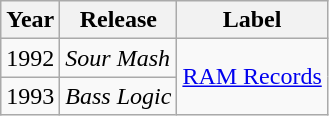<table class=wikitable>
<tr>
<th>Year</th>
<th>Release</th>
<th>Label</th>
</tr>
<tr>
<td style="text-align:center;">1992</td>
<td><em>Sour Mash</em></td>
<td style="text-align:center;" rowspan="2"><a href='#'>RAM Records</a></td>
</tr>
<tr>
<td style="text-align:center;">1993</td>
<td><em>Bass Logic</em></td>
</tr>
</table>
